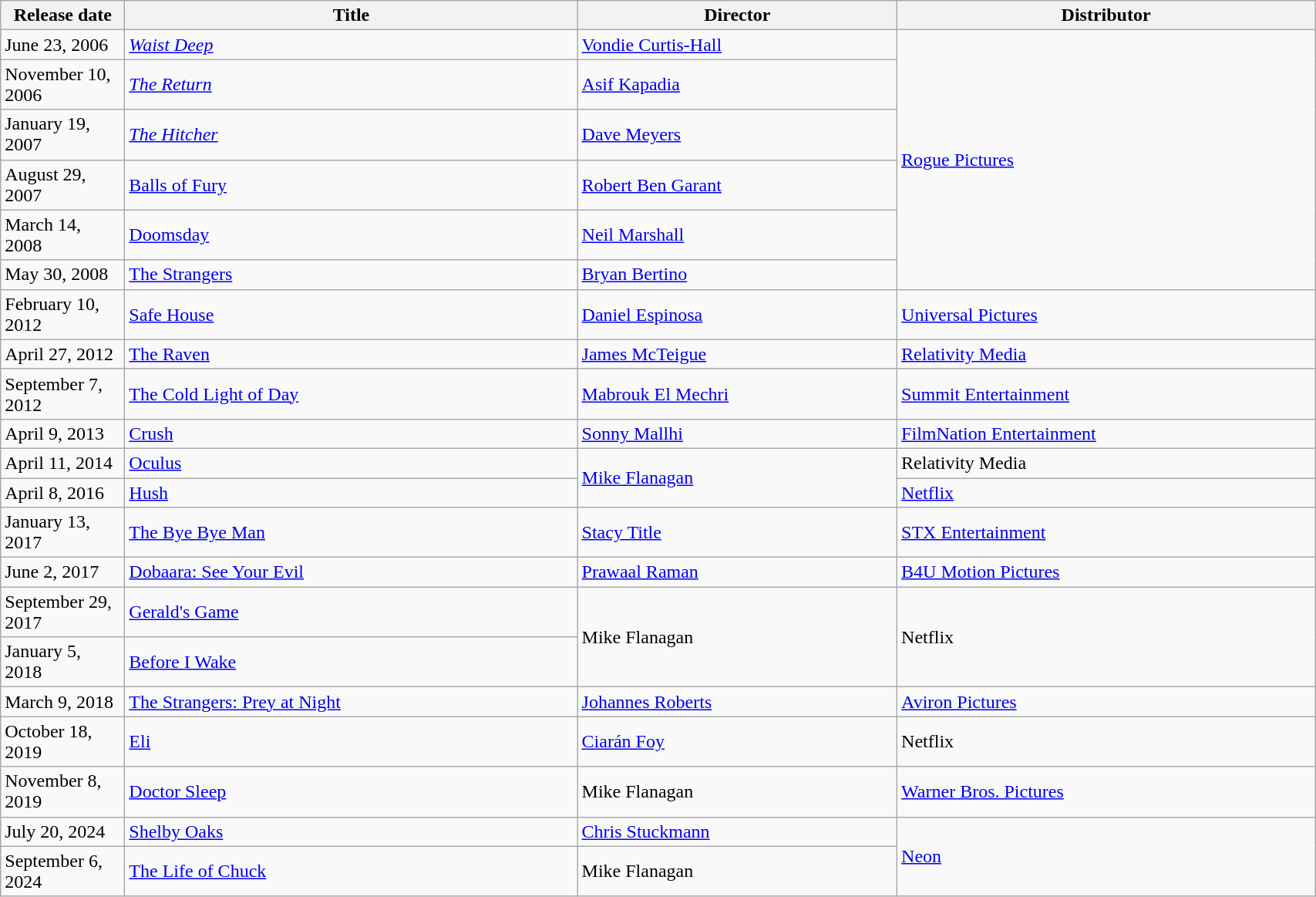<table class="wikitable sortable" style="width:90%;">
<tr>
<th scope="col" style="width:100px;">Release date</th>
<th>Title</th>
<th>Director</th>
<th>Distributor</th>
</tr>
<tr>
<td>June 23, 2006</td>
<td><em><a href='#'>Waist Deep</a></em></td>
<td><a href='#'>Vondie Curtis-Hall</a></td>
<td rowspan="6"><a href='#'>Rogue Pictures</a></td>
</tr>
<tr>
<td>November 10, 2006</td>
<td><em><a href='#'>The Return</a></em></td>
<td><a href='#'>Asif Kapadia</a></td>
</tr>
<tr>
<td>January 19, 2007</td>
<td><em><a href='#'>The Hitcher</a></td>
<td><a href='#'>Dave Meyers</a></td>
</tr>
<tr>
<td>August 29, 2007</td>
<td></em><a href='#'>Balls of Fury</a><em></td>
<td><a href='#'>Robert Ben Garant</a></td>
</tr>
<tr>
<td>March 14, 2008</td>
<td></em><a href='#'>Doomsday</a><em></td>
<td><a href='#'>Neil Marshall</a></td>
</tr>
<tr>
<td>May 30, 2008</td>
<td></em><a href='#'>The Strangers</a><em></td>
<td><a href='#'>Bryan Bertino</a></td>
</tr>
<tr>
<td>February 10, 2012</td>
<td></em><a href='#'>Safe House</a><em></td>
<td><a href='#'>Daniel Espinosa</a></td>
<td><a href='#'>Universal Pictures</a></td>
</tr>
<tr>
<td>April 27, 2012</td>
<td></em><a href='#'>The Raven</a><em></td>
<td><a href='#'>James McTeigue</a></td>
<td><a href='#'>Relativity Media</a></td>
</tr>
<tr>
<td>September 7, 2012</td>
<td></em><a href='#'>The Cold Light of Day</a><em></td>
<td><a href='#'>Mabrouk El Mechri</a></td>
<td><a href='#'>Summit Entertainment</a></td>
</tr>
<tr>
<td>April 9, 2013</td>
<td></em><a href='#'>Crush</a><em></td>
<td><a href='#'>Sonny Mallhi</a></td>
<td><a href='#'>FilmNation Entertainment</a></td>
</tr>
<tr>
<td>April 11, 2014</td>
<td></em><a href='#'>Oculus</a><em></td>
<td rowspan="2"><a href='#'>Mike Flanagan</a></td>
<td>Relativity Media</td>
</tr>
<tr>
<td>April 8, 2016</td>
<td></em><a href='#'>Hush</a><em></td>
<td><a href='#'>Netflix</a></td>
</tr>
<tr>
<td>January 13, 2017</td>
<td></em><a href='#'>The Bye Bye Man</a><em></td>
<td><a href='#'>Stacy Title</a></td>
<td><a href='#'>STX Entertainment</a></td>
</tr>
<tr>
<td>June 2, 2017</td>
<td></em><a href='#'>Dobaara: See Your Evil</a><em></td>
<td><a href='#'>Prawaal Raman</a></td>
<td><a href='#'>B4U Motion Pictures</a></td>
</tr>
<tr>
<td>September 29, 2017</td>
<td></em><a href='#'>Gerald's Game</a><em></td>
<td rowspan="2">Mike Flanagan</td>
<td rowspan="2">Netflix</td>
</tr>
<tr>
<td>January 5, 2018</td>
<td></em><a href='#'>Before I Wake</a><em></td>
</tr>
<tr>
<td>March 9, 2018</td>
<td></em><a href='#'>The Strangers: Prey at Night</a><em></td>
<td><a href='#'>Johannes Roberts</a></td>
<td><a href='#'>Aviron Pictures</a></td>
</tr>
<tr>
<td>October 18, 2019</td>
<td></em><a href='#'>Eli</a><em></td>
<td><a href='#'>Ciarán Foy</a></td>
<td>Netflix</td>
</tr>
<tr>
<td>November 8, 2019</td>
<td></em><a href='#'>Doctor Sleep</a><em></td>
<td>Mike Flanagan</td>
<td><a href='#'>Warner Bros. Pictures</a></td>
</tr>
<tr>
<td>July 20, 2024</td>
<td></em><a href='#'>Shelby Oaks</a><em></td>
<td><a href='#'>Chris Stuckmann</a></td>
<td rowspan="2"><a href='#'>Neon</a></td>
</tr>
<tr>
<td>September 6, 2024</td>
<td></em><a href='#'>The Life of Chuck</a><em></td>
<td>Mike Flanagan</td>
</tr>
</table>
